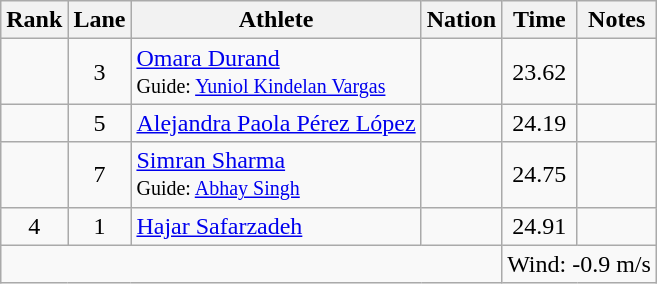<table class="wikitable sortable" style="text-align:center">
<tr>
<th scope="col">Rank</th>
<th scope="col">Lane</th>
<th scope="col">Athlete</th>
<th scope="col">Nation</th>
<th scope="col">Time</th>
<th scope="col">Notes</th>
</tr>
<tr>
<td></td>
<td>3</td>
<td align=left><a href='#'>Omara Durand</a><br><small>Guide: <a href='#'>Yuniol Kindelan Vargas</a></small></td>
<td align=left></td>
<td>23.62</td>
<td></td>
</tr>
<tr>
<td></td>
<td>5</td>
<td align=left><a href='#'>Alejandra Paola Pérez López</a></td>
<td align=left></td>
<td>24.19</td>
<td></td>
</tr>
<tr>
<td></td>
<td>7</td>
<td align=left><a href='#'>Simran Sharma</a><br><small>Guide: <a href='#'>Abhay Singh</a></small></td>
<td align=left></td>
<td>24.75</td>
<td></td>
</tr>
<tr>
<td>4</td>
<td>1</td>
<td align=left><a href='#'>Hajar Safarzadeh</a></td>
<td align=left></td>
<td>24.91</td>
<td></td>
</tr>
<tr class="sortbottom">
<td colspan="4"></td>
<td colspan="2" style="text-align:left;">Wind: -0.9 m/s</td>
</tr>
</table>
